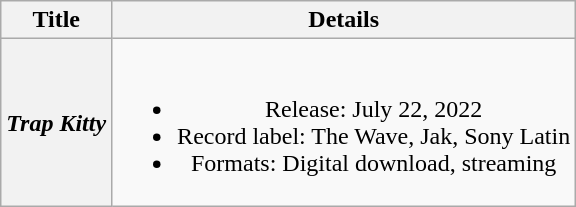<table class="wikitable plainrowheaders" style="text-align:center;">
<tr>
<th scope="col">Title</th>
<th scope="col">Details</th>
</tr>
<tr>
<th scope="row"><em>Trap Kitty</em></th>
<td><br><ul><li>Release: July 22, 2022</li><li>Record label: The Wave, Jak, Sony Latin</li><li>Formats: Digital download, streaming</li></ul></td>
</tr>
</table>
